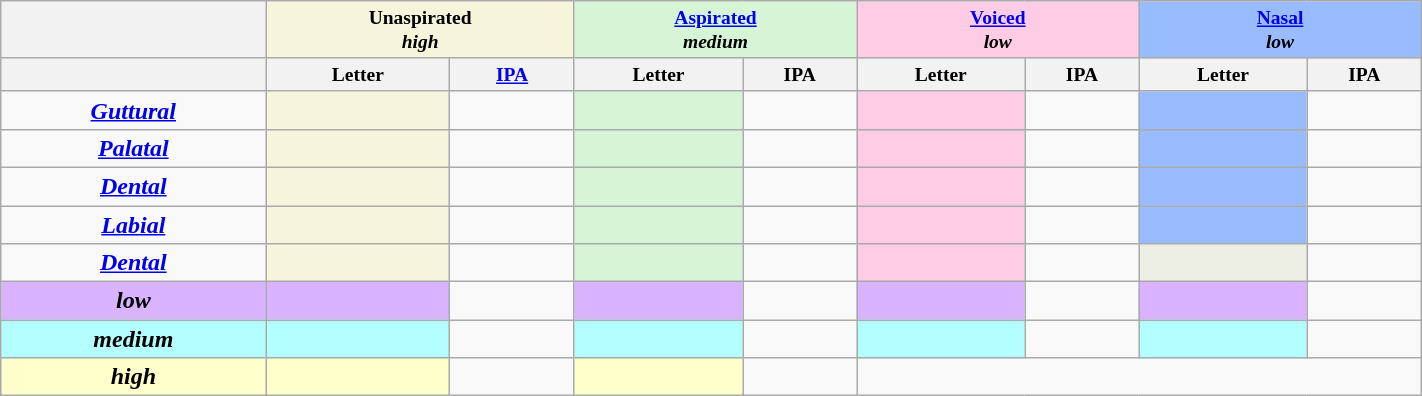<table class="wikitable" style="text-align:center; width:75%;">
<tr align=center style="font-size:small;">
<th></th>
<th style="background:beige;" colspan=2>Unaspirated<br><em>high</em></th>
<th style="background:#d6f5d6;" colspan=2><a href='#'>Aspirated</a><br><em>medium</em></th>
<th style="background:#ffcce6;" colspan=2><a href='#'>Voiced</a><br><em>low</em></th>
<th style="background:#99bbff;" colspan=2><a href='#'>Nasal</a><br><em>low</em></th>
</tr>
<tr align=center style="font-size:small;">
<th></th>
<th>Letter</th>
<th><a href='#'>IPA</a></th>
<th>Letter</th>
<th>IPA</th>
<th>Letter</th>
<th>IPA</th>
<th>Letter</th>
<th>IPA</th>
</tr>
<tr align=center>
<td><strong><em><a href='#'>Guttural</a></em></strong></td>
<td style="background:beige; font-size:24px;"></td>
<td></td>
<td style="background:#d6f5d6; font-size:24px;"></td>
<td></td>
<td style="background:#ffcce6; font-size:24px;"></td>
<td></td>
<td style="background:#99bbff; font-size:24px;"></td>
<td></td>
</tr>
<tr align=center>
<td><strong><em><a href='#'>Palatal</a></em></strong></td>
<td style="background:beige; font-size:24px;"></td>
<td></td>
<td style="background:#d6f5d6; font-size:24px;"></td>
<td></td>
<td style="background:#ffcce6; font-size:24px;"></td>
<td></td>
<td style="background:#99bbff; font-size:24px;"></td>
<td></td>
</tr>
<tr align=center>
<td><strong><em><a href='#'>Dental</a></em></strong></td>
<td style="background:beige; font-size:24px;"></td>
<td></td>
<td style="background:#d6f5d6; font-size:24px;"></td>
<td></td>
<td style="background:#ffcce6; font-size:24px;"></td>
<td></td>
<td style="background:#99bbff; font-size:24px;"></td>
<td></td>
</tr>
<tr align="center">
<td><strong><em><a href='#'>Labial</a></em></strong></td>
<td style="background:beige; font-size:24px;"></td>
<td></td>
<td style="background:#d6f5d6; font-size:24px;"></td>
<td></td>
<td style="background:#ffcce6; font-size:24px;"></td>
<td></td>
<td style="background:#99bbff; font-size:24px;"></td>
<td></td>
</tr>
<tr align="center">
<td><strong><em><a href='#'>Dental</a></em></strong></td>
<td style="background:beige; font-size:24px;"></td>
<td></td>
<td style="background:#d6f5d6; font-size:24px;"></td>
<td></td>
<td style="background:#ffcce6; font-size:24px;"></td>
<td></td>
<td style="background:#EEEFE4; font-size:24px;"></td>
<td></td>
</tr>
<tr align=center>
<td style="background:#d9b3ff;"><strong><em>low</em></strong></td>
<td style="background:#d9b3ff; font-size:24px;"></td>
<td></td>
<td style="background:#d9b3ff; font-size:24px;"></td>
<td></td>
<td style="background:#d9b3ff; font-size:24px;"></td>
<td> </td>
<td style="background:#d9b3ff; font-size:24px;"></td>
<td></td>
</tr>
<tr align=center>
<td style="background:#b3ffff;"><strong><em>medium</em></strong></td>
<td style="background:#b3ffff; font-size:24px;"></td>
<td></td>
<td style="background:#b3ffff; font-size:24px;"></td>
<td></td>
<td style="background:#b3ffff; font-size:24px;"></td>
<td></td>
<td style="background:#b3ffff; font-size:24px;"></td>
<td></td>
</tr>
<tr align=center>
<td style="background:#ffffcc;"><strong><em>high</em></strong></td>
<td style="background:#ffffcc; font-size:24px;"></td>
<td></td>
<td style="background:#ffffcc; font-size:24px;"></td>
<td> </td>
</tr>
</table>
